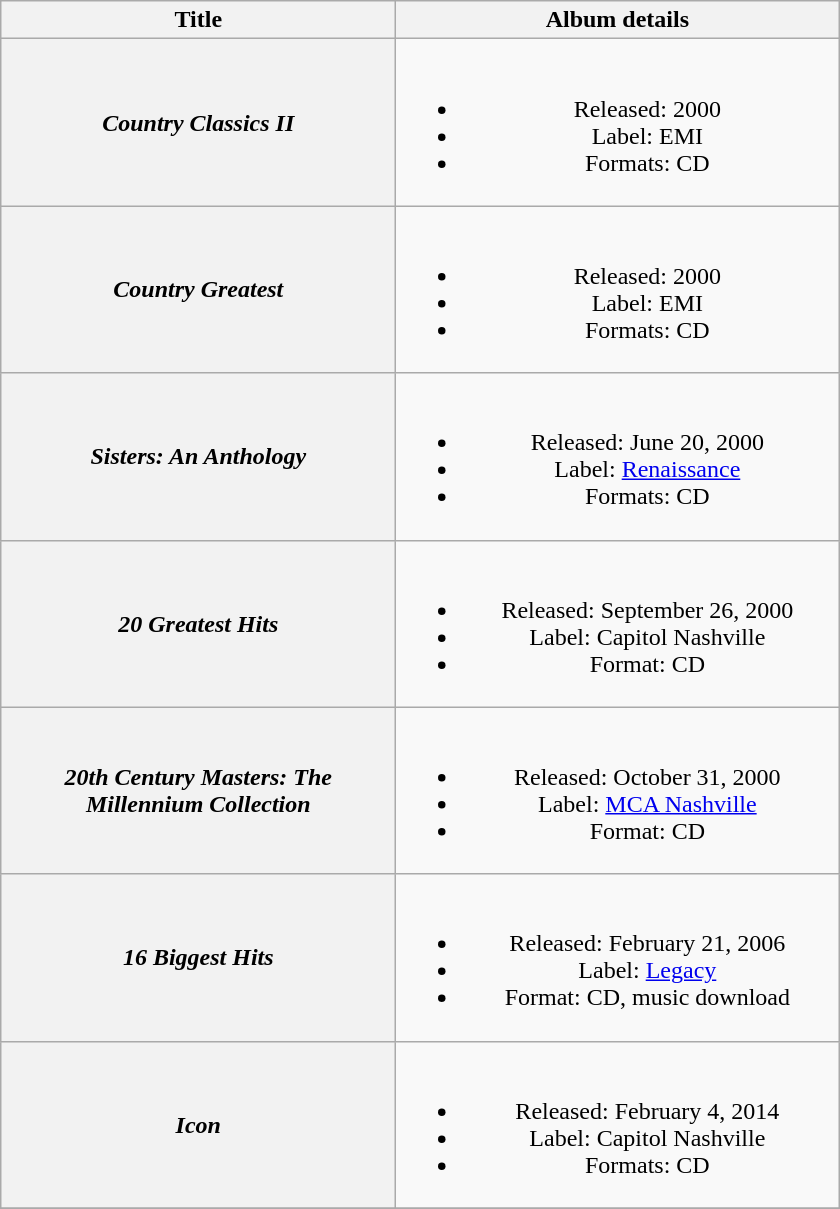<table class="wikitable plainrowheaders" style="text-align:center;">
<tr>
<th scope="col" style="width:16em;">Title</th>
<th scope="col" style="width:18em;">Album details</th>
</tr>
<tr>
<th scope="row"><em>Country Classics II</em></th>
<td><br><ul><li>Released: 2000</li><li>Label: EMI</li><li>Formats: CD</li></ul></td>
</tr>
<tr>
<th scope="row"><em>Country Greatest</em></th>
<td><br><ul><li>Released: 2000</li><li>Label: EMI</li><li>Formats: CD</li></ul></td>
</tr>
<tr>
<th scope="row"><em>Sisters: An Anthology</em><br></th>
<td><br><ul><li>Released: June 20, 2000</li><li>Label: <a href='#'>Renaissance</a></li><li>Formats: CD</li></ul></td>
</tr>
<tr>
<th scope="row"><em>20 Greatest Hits</em></th>
<td><br><ul><li>Released: September 26, 2000</li><li>Label: Capitol Nashville</li><li>Format: CD</li></ul></td>
</tr>
<tr>
<th scope="row"><em>20th Century Masters: The Millennium Collection</em></th>
<td><br><ul><li>Released: October 31, 2000</li><li>Label: <a href='#'>MCA Nashville</a></li><li>Format: CD</li></ul></td>
</tr>
<tr>
<th scope="row"><em>16 Biggest Hits</em></th>
<td><br><ul><li>Released: February 21, 2006</li><li>Label: <a href='#'>Legacy</a></li><li>Format: CD, music download</li></ul></td>
</tr>
<tr>
<th scope="row"><em>Icon</em></th>
<td><br><ul><li>Released: February 4, 2014</li><li>Label: Capitol Nashville</li><li>Formats: CD</li></ul></td>
</tr>
<tr>
</tr>
</table>
